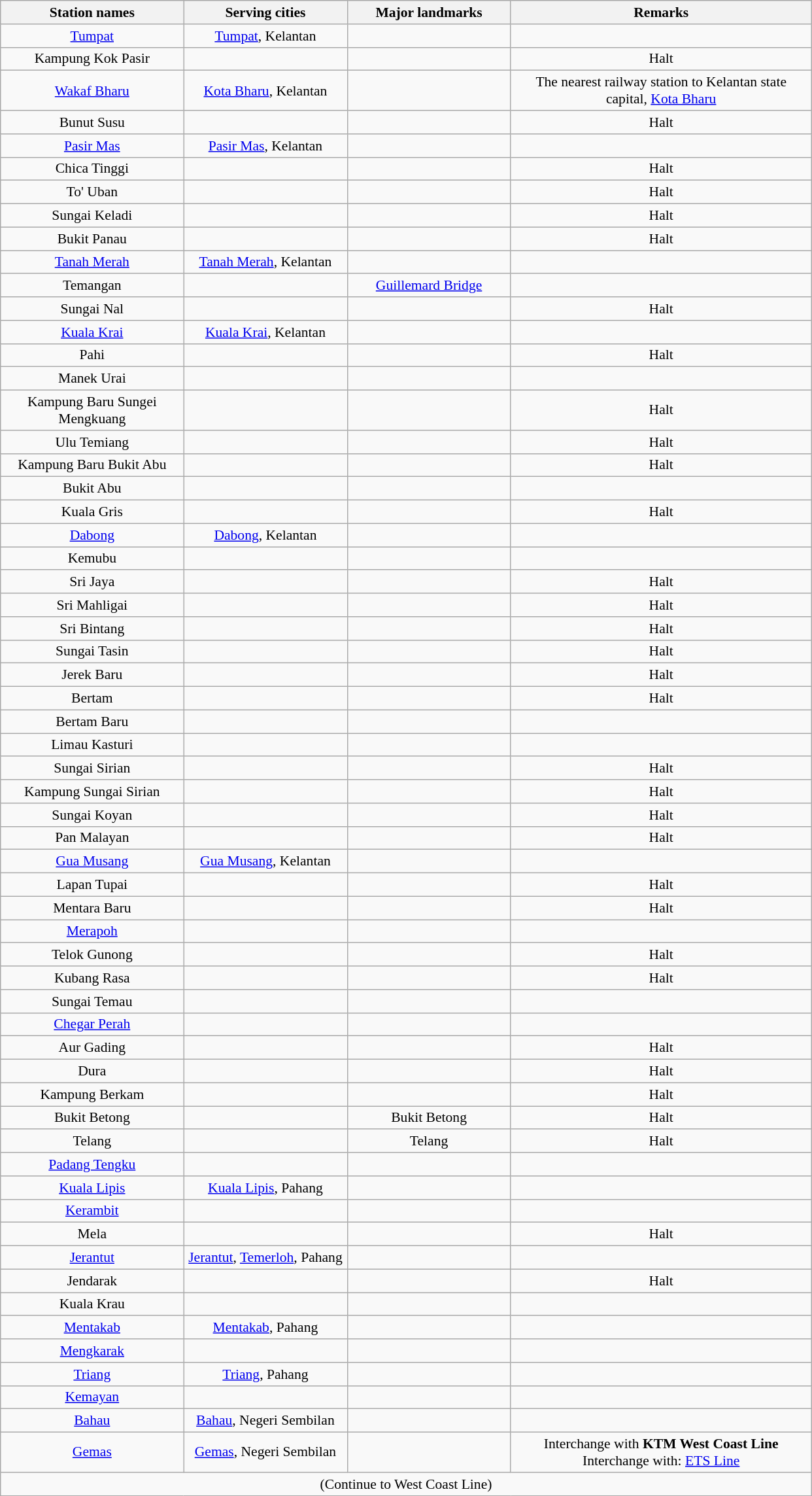<table class="wikitable"  style="margin:auto; font-size:90%;">
<tr>
<th style="width:180px;">Station names</th>
<th style="width:160px;">Serving cities</th>
<th style="width:160px;">Major landmarks</th>
<th style="width:300px;">Remarks</th>
</tr>
<tr style="text-align:center;">
<td><a href='#'>Tumpat</a></td>
<td><a href='#'>Tumpat</a>, Kelantan</td>
<td style="text-align:center;"></td>
<td style="text-align:center;"></td>
</tr>
<tr style="text-align:center;">
<td>Kampung Kok Pasir</td>
<td style="text-align:center;"></td>
<td style="text-align:center;"></td>
<td style="text-align:center;">Halt</td>
</tr>
<tr style="text-align:center;">
<td><a href='#'>Wakaf Bharu</a></td>
<td><a href='#'>Kota Bharu</a>, Kelantan</td>
<td style="text-align:center;"></td>
<td style="text-align:center;">The nearest railway station to Kelantan state capital, <a href='#'>Kota Bharu</a></td>
</tr>
<tr style="text-align:center;">
<td>Bunut Susu</td>
<td style="text-align:center;"></td>
<td style="text-align:center;"></td>
<td style="text-align:center;">Halt</td>
</tr>
<tr style="text-align:center;">
<td><a href='#'>Pasir Mas</a></td>
<td><a href='#'>Pasir Mas</a>, Kelantan</td>
<td style="text-align:center;"></td>
<td style="text-align:center;"></td>
</tr>
<tr style="text-align:center;">
<td>Chica Tinggi</td>
<td style="text-align:center;"></td>
<td style="text-align:center;"></td>
<td style="text-align:center;">Halt</td>
</tr>
<tr style="text-align:center;">
<td>To' Uban</td>
<td style="text-align:center;"></td>
<td style="text-align:center;"></td>
<td style="text-align:center;">Halt</td>
</tr>
<tr style="text-align:center;">
<td>Sungai Keladi</td>
<td style="text-align:center;"></td>
<td style="text-align:center;"></td>
<td style="text-align:center;">Halt</td>
</tr>
<tr style="text-align:center;">
<td>Bukit Panau</td>
<td style="text-align:center;"></td>
<td style="text-align:center;"></td>
<td style="text-align:center;">Halt</td>
</tr>
<tr>
<td style="text-align:center;"><a href='#'>Tanah Merah</a></td>
<td style="text-align:center;"><a href='#'>Tanah Merah</a>, Kelantan</td>
<td style="text-align:center;"></td>
<td style="text-align:center;"></td>
</tr>
<tr style="text-align:center;">
<td>Temangan</td>
<td style="text-align:center;"></td>
<td style="text-align:center;"><a href='#'>Guillemard Bridge</a></td>
<td style="text-align:center;"></td>
</tr>
<tr style="text-align:center;">
<td>Sungai Nal</td>
<td style="text-align:center;"></td>
<td style="text-align:center;"></td>
<td style="text-align:center;">Halt</td>
</tr>
<tr style="text-align:center;">
<td><a href='#'>Kuala Krai</a></td>
<td><a href='#'>Kuala Krai</a>, Kelantan</td>
<td style="text-align:center;"></td>
<td style="text-align:center;"></td>
</tr>
<tr style="text-align:center;">
<td>Pahi</td>
<td style="text-align:center;"></td>
<td style="text-align:center;"></td>
<td style="text-align:center;">Halt</td>
</tr>
<tr style="text-align:center;">
<td>Manek Urai</td>
<td style="text-align:center;"></td>
<td style="text-align:center;"></td>
<td style="text-align:center;"></td>
</tr>
<tr style="text-align:center;">
<td>Kampung Baru Sungei Mengkuang</td>
<td style="text-align:center;"></td>
<td style="text-align:center;"></td>
<td style="text-align:center;">Halt</td>
</tr>
<tr style="text-align:center;">
<td>Ulu Temiang</td>
<td style="text-align:center;"></td>
<td style="text-align:center;"></td>
<td style="text-align:center;">Halt</td>
</tr>
<tr style="text-align:center;">
<td>Kampung Baru Bukit Abu</td>
<td style="text-align:center;"></td>
<td style="text-align:center;"></td>
<td style="text-align:center;">Halt</td>
</tr>
<tr style="text-align:center;">
<td>Bukit Abu</td>
<td style="text-align:center;"></td>
<td style="text-align:center;"></td>
<td style="text-align:center;"></td>
</tr>
<tr style="text-align:center;">
<td>Kuala Gris</td>
<td style="text-align:center;"></td>
<td style="text-align:center;"></td>
<td style="text-align:center;">Halt</td>
</tr>
<tr style="text-align:center;">
<td><a href='#'>Dabong</a></td>
<td><a href='#'>Dabong</a>, Kelantan</td>
<td style="text-align:center;"></td>
<td style="text-align:center;"></td>
</tr>
<tr style="text-align:center;">
<td>Kemubu</td>
<td style="text-align:center;"></td>
<td style="text-align:center;"></td>
<td style="text-align:center;"></td>
</tr>
<tr style="text-align:center;">
<td>Sri Jaya</td>
<td style="text-align:center;"></td>
<td style="text-align:center;"></td>
<td style="text-align:center;">Halt</td>
</tr>
<tr style="text-align:center;">
<td>Sri Mahligai</td>
<td style="text-align:center;"></td>
<td style="text-align:center;"></td>
<td style="text-align:center;">Halt</td>
</tr>
<tr style="text-align:center;">
<td>Sri Bintang</td>
<td style="text-align:center;"></td>
<td style="text-align:center;"></td>
<td style="text-align:center;">Halt</td>
</tr>
<tr style="text-align:center;">
<td>Sungai Tasin</td>
<td style="text-align:center;"></td>
<td style="text-align:center;"></td>
<td style="text-align:center;">Halt</td>
</tr>
<tr style="text-align:center;">
<td>Jerek Baru</td>
<td style="text-align:center;"></td>
<td style="text-align:center;"></td>
<td style="text-align:center;">Halt</td>
</tr>
<tr style="text-align:center;">
<td>Bertam</td>
<td style="text-align:center;"></td>
<td style="text-align:center;"></td>
<td style="text-align:center;">Halt</td>
</tr>
<tr style="text-align:center;">
<td>Bertam Baru</td>
<td style="text-align:center;"></td>
<td style="text-align:center;"></td>
<td style="text-align:center;"></td>
</tr>
<tr style="text-align:center;">
<td>Limau Kasturi</td>
<td style="text-align:center;"></td>
<td style="text-align:center;"></td>
<td style="text-align:center;"></td>
</tr>
<tr style="text-align:center;">
<td>Sungai Sirian</td>
<td style="text-align:center;"></td>
<td style="text-align:center;"></td>
<td style="text-align:center;">Halt</td>
</tr>
<tr style="text-align:center;">
<td>Kampung Sungai Sirian</td>
<td style="text-align:center;"></td>
<td style="text-align:center;"></td>
<td style="text-align:center;">Halt</td>
</tr>
<tr style="text-align:center;">
<td>Sungai Koyan</td>
<td style="text-align:center;"></td>
<td style="text-align:center;"></td>
<td style="text-align:center;">Halt</td>
</tr>
<tr style="text-align:center;">
<td>Pan Malayan</td>
<td style="text-align:center;"></td>
<td style="text-align:center;"></td>
<td style="text-align:center;">Halt</td>
</tr>
<tr style="text-align:center;">
<td><a href='#'>Gua Musang</a></td>
<td><a href='#'>Gua Musang</a>, Kelantan</td>
<td style="text-align:center;"></td>
<td style="text-align:center;"></td>
</tr>
<tr style="text-align:center;">
<td>Lapan Tupai</td>
<td style="text-align:center;"></td>
<td style="text-align:center;"></td>
<td style="text-align:center;">Halt</td>
</tr>
<tr style="text-align:center;">
<td>Mentara Baru</td>
<td style="text-align:center;"></td>
<td style="text-align:center;"></td>
<td style="text-align:center;">Halt</td>
</tr>
<tr style="text-align:center;">
<td><a href='#'>Merapoh</a></td>
<td style="text-align:center;"></td>
<td style="text-align:center;"></td>
<td style="text-align:center;"></td>
</tr>
<tr style="text-align:center;">
<td>Telok Gunong</td>
<td style="text-align:center;"></td>
<td style="text-align:center;"></td>
<td style="text-align:center;">Halt</td>
</tr>
<tr style="text-align:center;">
<td>Kubang Rasa</td>
<td style="text-align:center;"></td>
<td style="text-align:center;"></td>
<td style="text-align:center;">Halt</td>
</tr>
<tr style="text-align:center;">
<td>Sungai Temau</td>
<td style="text-align:center;"></td>
<td style="text-align:center;"></td>
<td style="text-align:center;"></td>
</tr>
<tr style="text-align:center;">
<td><a href='#'>Chegar Perah</a></td>
<td style="text-align:center;"></td>
<td style="text-align:center;"></td>
<td style="text-align:center;"></td>
</tr>
<tr style="text-align:center;">
<td>Aur Gading</td>
<td style="text-align:center;"></td>
<td style="text-align:center;"></td>
<td style="text-align:center;">Halt</td>
</tr>
<tr style="text-align:center;">
<td>Dura</td>
<td style="text-align:center;"></td>
<td style="text-align:center;"></td>
<td style="text-align:center;">Halt</td>
</tr>
<tr style="text-align:center;">
<td>Kampung Berkam</td>
<td style="text-align:center;"></td>
<td style="text-align:center;"></td>
<td style="text-align:center;">Halt</td>
</tr>
<tr style="text-align:center;">
<td>Bukit Betong</td>
<td style="text-align:center;"></td>
<td style="text-align:center;">Bukit Betong</td>
<td style="text-align:center;">Halt</td>
</tr>
<tr style="text-align:center;">
<td>Telang</td>
<td style="text-align:center;"></td>
<td style="text-align:center;">Telang</td>
<td style="text-align:center;">Halt</td>
</tr>
<tr style="text-align:center;">
<td><a href='#'>Padang Tengku</a></td>
<td style="text-align:center;"></td>
<td style="text-align:center;"></td>
<td style="text-align:center;"></td>
</tr>
<tr style="text-align:center;">
<td><a href='#'>Kuala Lipis</a></td>
<td><a href='#'>Kuala Lipis</a>, Pahang</td>
<td style="text-align:center;"></td>
<td style="text-align:center;"></td>
</tr>
<tr style="text-align:center;">
<td><a href='#'>Kerambit</a></td>
<td style="text-align:center;"></td>
<td style="text-align:center;"></td>
<td style="text-align:center;"></td>
</tr>
<tr style="text-align:center;">
<td>Mela</td>
<td style="text-align:center;"></td>
<td style="text-align:center;"></td>
<td style="text-align:center;">Halt</td>
</tr>
<tr style="text-align:center;">
<td><a href='#'>Jerantut</a></td>
<td><a href='#'>Jerantut</a>, <a href='#'>Temerloh</a>, Pahang</td>
<td style="text-align:center;"></td>
<td style="text-align:center;"></td>
</tr>
<tr style="text-align:center;">
<td>Jendarak</td>
<td style="text-align:center;"></td>
<td style="text-align:center;"></td>
<td style="text-align:center;">Halt</td>
</tr>
<tr style="text-align:center;">
<td>Kuala Krau</td>
<td style="text-align:center;"></td>
<td style="text-align:center;"></td>
<td style="text-align:center;"></td>
</tr>
<tr style="text-align:center;">
<td><a href='#'>Mentakab</a></td>
<td><a href='#'>Mentakab</a>, Pahang</td>
<td style="text-align:center;"></td>
<td style="text-align:center;"></td>
</tr>
<tr style="text-align:center;">
<td><a href='#'>Mengkarak</a></td>
<td style="text-align:center;"></td>
<td style="text-align:center;"></td>
<td style="text-align:center;"></td>
</tr>
<tr>
<td style="text-align:center;"><a href='#'>Triang</a></td>
<td style="text-align:center;"><a href='#'>Triang</a>, Pahang</td>
<td style="text-align:center;"></td>
<td style="text-align:center;"></td>
</tr>
<tr style="text-align:center;">
<td><a href='#'>Kemayan</a></td>
<td style="text-align:center;"></td>
<td style="text-align:center;"></td>
<td style="text-align:center;"></td>
</tr>
<tr style="text-align:center;">
<td><a href='#'>Bahau</a></td>
<td><a href='#'>Bahau</a>, Negeri Sembilan</td>
<td style="text-align:center;"></td>
<td style="text-align:center;"></td>
</tr>
<tr style="text-align:center;">
<td><a href='#'>Gemas</a></td>
<td><a href='#'>Gemas</a>, Negeri Sembilan</td>
<td style="text-align:center;"></td>
<td>Interchange with <strong>KTM West Coast Line</strong><br>Interchange with:
 <a href='#'>ETS Line</a></td>
</tr>
<tr>
<td style="text-align:center;" colspan="4">(Continue to West Coast Line)</td>
</tr>
</table>
